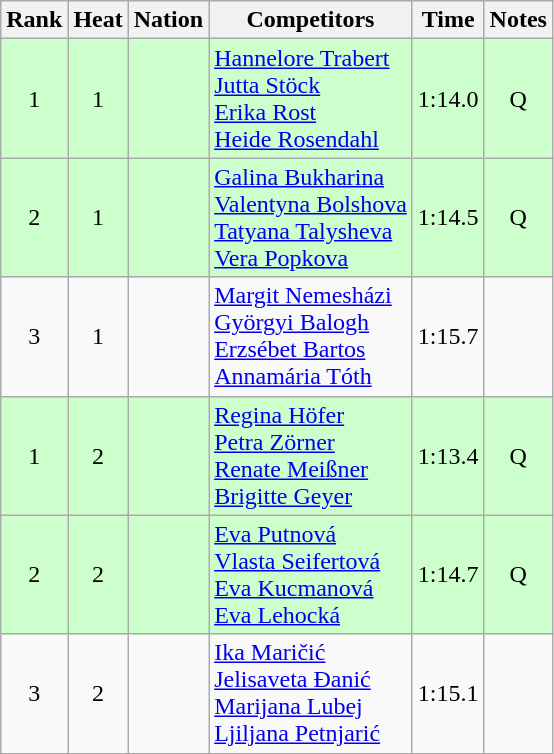<table class="wikitable sortable" style="text-align:center">
<tr>
<th>Rank</th>
<th>Heat</th>
<th>Nation</th>
<th>Competitors</th>
<th>Time</th>
<th>Notes</th>
</tr>
<tr bgcolor=ccffcc>
<td>1</td>
<td>1</td>
<td align=left></td>
<td align=left><a href='#'>Hannelore Trabert</a><br><a href='#'>Jutta Stöck</a><br><a href='#'>Erika Rost</a><br><a href='#'>Heide Rosendahl</a></td>
<td>1:14.0</td>
<td>Q</td>
</tr>
<tr bgcolor=ccffcc>
<td>2</td>
<td>1</td>
<td align=left></td>
<td align=left><a href='#'>Galina Bukharina</a><br><a href='#'>Valentyna Bolshova</a><br><a href='#'>Tatyana Talysheva</a><br><a href='#'>Vera Popkova</a></td>
<td>1:14.5</td>
<td>Q</td>
</tr>
<tr>
<td>3</td>
<td>1</td>
<td align=left></td>
<td align=left><a href='#'>Margit Nemesházi</a><br><a href='#'>Györgyi Balogh</a><br><a href='#'>Erzsébet Bartos</a><br><a href='#'>Annamária Tóth</a></td>
<td>1:15.7</td>
<td></td>
</tr>
<tr bgcolor=ccffcc>
<td>1</td>
<td>2</td>
<td align=left></td>
<td align=left><a href='#'>Regina Höfer</a><br><a href='#'>Petra Zörner</a><br><a href='#'>Renate Meißner</a><br><a href='#'>Brigitte Geyer</a></td>
<td>1:13.4</td>
<td>Q</td>
</tr>
<tr bgcolor=ccffcc>
<td>2</td>
<td>2</td>
<td align=left></td>
<td align=left><a href='#'>Eva Putnová</a><br><a href='#'>Vlasta Seifertová</a><br><a href='#'>Eva Kucmanová</a><br><a href='#'>Eva Lehocká</a></td>
<td>1:14.7</td>
<td>Q</td>
</tr>
<tr>
<td>3</td>
<td>2</td>
<td align=left></td>
<td align=left><a href='#'>Ika Maričić</a><br><a href='#'>Jelisaveta Đanić</a><br><a href='#'>Marijana Lubej</a><br><a href='#'>Ljiljana Petnjarić</a></td>
<td>1:15.1</td>
<td></td>
</tr>
</table>
